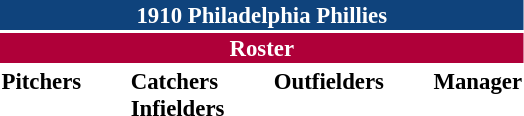<table class="toccolours" style="font-size: 95%;">
<tr>
<th colspan="10" style="background-color: #0f437c; color: white; text-align: center;">1910 Philadelphia Phillies</th>
</tr>
<tr>
<td colspan="10" style="background-color: #af0039; color: white; text-align: center;"><strong>Roster</strong></td>
</tr>
<tr>
<td valign="top"><strong>Pitchers</strong><br>














</td>
<td width="25px"></td>
<td valign="top"><strong>Catchers</strong><br>




<strong>Infielders</strong>






</td>
<td width="25px"></td>
<td valign="top"><strong>Outfielders</strong><br>



</td>
<td width="25px"></td>
<td valign="top"><strong>Manager</strong><br></td>
</tr>
</table>
